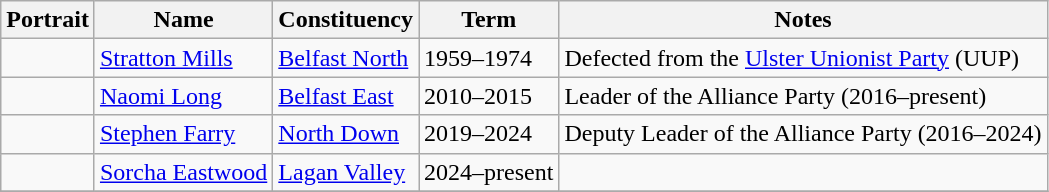<table class="wikitable" |align=center>
<tr>
<th>Portrait</th>
<th>Name</th>
<th>Constituency</th>
<th>Term</th>
<th>Notes</th>
</tr>
<tr>
<td></td>
<td><a href='#'>Stratton Mills</a></td>
<td><a href='#'>Belfast North</a></td>
<td>1959–1974</td>
<td>Defected from the <a href='#'>Ulster Unionist Party</a> (UUP)</td>
</tr>
<tr>
<td></td>
<td><a href='#'>Naomi Long</a></td>
<td><a href='#'>Belfast East</a></td>
<td>2010–2015</td>
<td>Leader of the Alliance Party (2016–present)</td>
</tr>
<tr>
<td></td>
<td><a href='#'>Stephen Farry</a></td>
<td><a href='#'>North Down</a></td>
<td>2019–2024</td>
<td>Deputy Leader of the Alliance Party (2016–2024)</td>
</tr>
<tr>
<td></td>
<td><a href='#'>Sorcha Eastwood</a></td>
<td><a href='#'>Lagan Valley</a></td>
<td>2024–present</td>
<td></td>
</tr>
<tr>
</tr>
</table>
